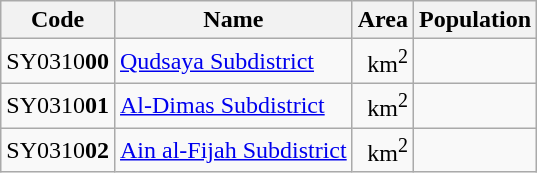<table class="wikitable sortable">
<tr>
<th>Code</th>
<th>Name</th>
<th>Area</th>
<th>Population</th>
</tr>
<tr>
<td>SY0310<strong>00</strong></td>
<td><a href='#'>Qudsaya Subdistrict</a></td>
<td align=right> km<sup>2</sup></td>
<td align="right"></td>
</tr>
<tr>
<td>SY0310<strong>01</strong></td>
<td><a href='#'>Al-Dimas Subdistrict</a></td>
<td align="right"> km<sup>2</sup></td>
<td align="right"></td>
</tr>
<tr>
<td>SY0310<strong>02</strong></td>
<td><a href='#'>Ain al-Fijah Subdistrict</a></td>
<td align="right"> km<sup>2</sup></td>
<td align="right"></td>
</tr>
</table>
